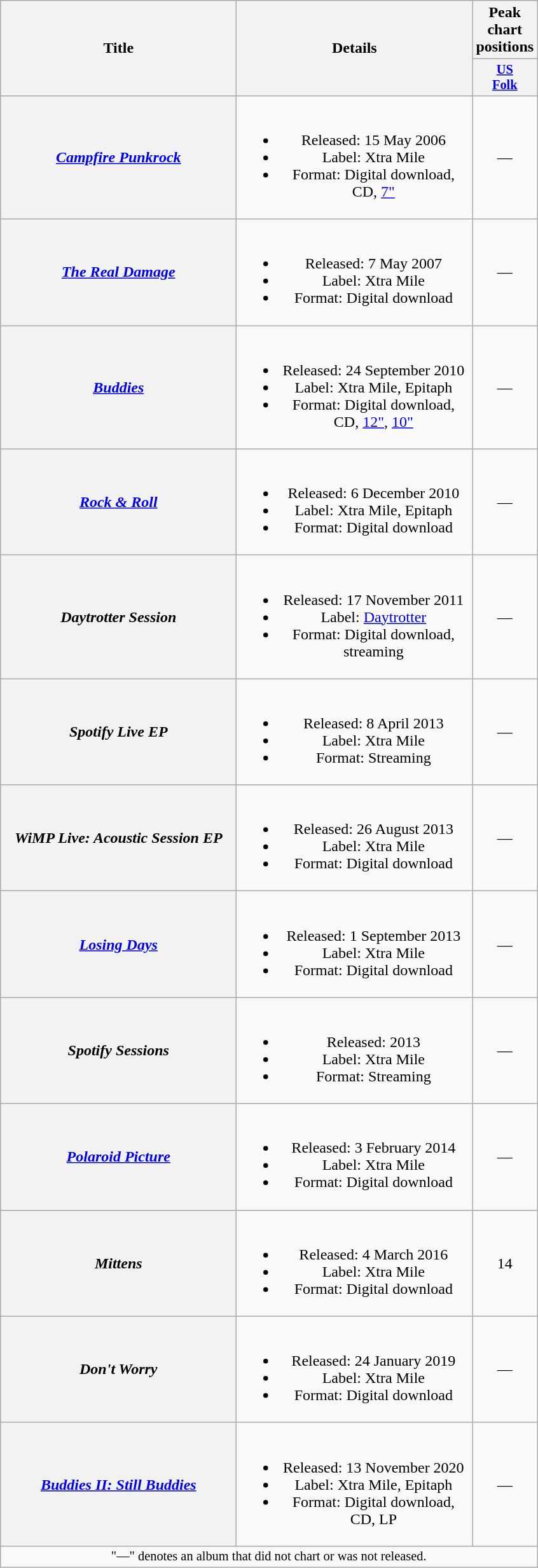<table class="wikitable plainrowheaders" style="text-align:center;">
<tr>
<th scope="col" rowspan="2" style="width:15em;">Title</th>
<th scope="col" rowspan="2" style="width:15em;">Details</th>
<th scope="col" colspan="1">Peak chart positions</th>
</tr>
<tr>
<th scope="col" style="width:3em;font-size:85%;"><a href='#'>US<br>Folk</a><br></th>
</tr>
<tr>
<th scope="row"><em><a href='#'>Campfire Punkrock</a></em></th>
<td><br><ul><li>Released: 15 May 2006</li><li>Label: Xtra Mile</li><li>Format: Digital download, CD, <a href='#'>7"</a></li></ul></td>
<td>—</td>
</tr>
<tr>
<th scope="row"><em><a href='#'>The Real Damage</a></em></th>
<td><br><ul><li>Released: 7 May 2007</li><li>Label: Xtra Mile</li><li>Format: Digital download</li></ul></td>
<td>—</td>
</tr>
<tr>
<th scope="row"><em><a href='#'>Buddies</a></em><br></th>
<td><br><ul><li>Released: 24 September 2010</li><li>Label: Xtra Mile, Epitaph</li><li>Format: Digital download, CD, <a href='#'>12"</a>, <a href='#'>10"</a></li></ul></td>
<td>—</td>
</tr>
<tr>
<th scope="row"><em><a href='#'>Rock & Roll</a></em></th>
<td><br><ul><li>Released: 6 December 2010</li><li>Label: Xtra Mile, Epitaph</li><li>Format: Digital download</li></ul></td>
<td>—</td>
</tr>
<tr>
<th scope="row"><em>Daytrotter Session</em></th>
<td><br><ul><li>Released: 17 November 2011</li><li>Label: <a href='#'>Daytrotter</a></li><li>Format: Digital download, streaming</li></ul></td>
<td>—</td>
</tr>
<tr>
<th scope="row"><em>Spotify Live EP</em></th>
<td><br><ul><li>Released: 8 April 2013</li><li>Label: Xtra Mile</li><li>Format: Streaming</li></ul></td>
<td>—</td>
</tr>
<tr>
<th scope="row"><em>WiMP Live: Acoustic Session EP</em></th>
<td><br><ul><li>Released: 26 August 2013</li><li>Label: Xtra Mile</li><li>Format: Digital download</li></ul></td>
<td>—</td>
</tr>
<tr>
<th scope="row"><em><a href='#'>Losing Days</a></em></th>
<td><br><ul><li>Released: 1 September 2013</li><li>Label: Xtra Mile</li><li>Format: Digital download</li></ul></td>
<td>—</td>
</tr>
<tr>
<th scope="row"><em>Spotify Sessions</em></th>
<td><br><ul><li>Released: 2013</li><li>Label: Xtra Mile</li><li>Format: Streaming</li></ul></td>
<td>—</td>
</tr>
<tr>
<th scope="row"><em><a href='#'>Polaroid Picture</a></em></th>
<td><br><ul><li>Released: 3 February 2014</li><li>Label: Xtra Mile</li><li>Format: Digital download</li></ul></td>
<td>—</td>
</tr>
<tr>
<th scope="row"><em>Mittens</em></th>
<td><br><ul><li>Released: 4 March 2016</li><li>Label: Xtra Mile</li><li>Format: Digital download</li></ul></td>
<td>14</td>
</tr>
<tr>
<th scope="row"><em>Don't Worry</em></th>
<td><br><ul><li>Released: 24 January 2019</li><li>Label: Xtra Mile</li><li>Format: Digital download</li></ul></td>
<td>—</td>
</tr>
<tr>
<th scope="row"><em><a href='#'>Buddies II: Still Buddies</a></em><br></th>
<td><br><ul><li>Released: 13 November 2020</li><li>Label: Xtra Mile, Epitaph</li><li>Format: Digital download, CD, LP</li></ul></td>
<td>—</td>
</tr>
<tr>
<td colspan="20" style="text-align:center; font-size:85%;">"—" denotes an album that did not chart or was not released.</td>
</tr>
</table>
